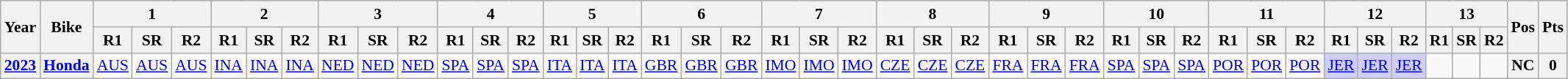<table class="wikitable" style="text-align:center; font-size:90%">
<tr>
<th valign="middle" rowspan=2>Year</th>
<th valign="middle" rowspan=2>Bike</th>
<th colspan=3>1</th>
<th colspan=3>2</th>
<th colspan=3>3</th>
<th colspan=3>4</th>
<th colspan=3>5</th>
<th colspan=3>6</th>
<th colspan=3>7</th>
<th colspan=3>8</th>
<th colspan=3>9</th>
<th colspan=3>10</th>
<th colspan=3>11</th>
<th colspan=3>12</th>
<th colspan=3>13</th>
<th rowspan=2>Pos</th>
<th rowspan=2>Pts</th>
</tr>
<tr>
<th>R1</th>
<th>SR</th>
<th>R2</th>
<th>R1</th>
<th>SR</th>
<th>R2</th>
<th>R1</th>
<th>SR</th>
<th>R2</th>
<th>R1</th>
<th>SR</th>
<th>R2</th>
<th>R1</th>
<th>SR</th>
<th>R2</th>
<th>R1</th>
<th>SR</th>
<th>R2</th>
<th>R1</th>
<th>SR</th>
<th>R2</th>
<th>R1</th>
<th>SR</th>
<th>R2</th>
<th>R1</th>
<th>SR</th>
<th>R2</th>
<th>R1</th>
<th>SR</th>
<th>R2</th>
<th>R1</th>
<th>SR</th>
<th>R2</th>
<th>R1</th>
<th>SR</th>
<th>R2</th>
<th>R1</th>
<th>SR</th>
<th>R2</th>
</tr>
<tr>
<th><a href='#'>2023</a></th>
<th><a href='#'>Honda</a></th>
<td><a href='#'>AUS</a></td>
<td><a href='#'>AUS</a></td>
<td><a href='#'>AUS</a></td>
<td><a href='#'>INA</a></td>
<td><a href='#'>INA</a></td>
<td><a href='#'>INA</a></td>
<td><a href='#'>NED</a></td>
<td><a href='#'>NED</a></td>
<td><a href='#'>NED</a></td>
<td><a href='#'>SPA</a></td>
<td><a href='#'>SPA</a></td>
<td><a href='#'>SPA</a></td>
<td><a href='#'>ITA</a></td>
<td><a href='#'>ITA</a></td>
<td><a href='#'>ITA</a></td>
<td><a href='#'>GBR</a></td>
<td><a href='#'>GBR</a></td>
<td><a href='#'>GBR</a></td>
<td><a href='#'>IMO</a></td>
<td><a href='#'>IMO</a></td>
<td><a href='#'>IMO</a></td>
<td><a href='#'>CZE</a></td>
<td><a href='#'>CZE</a></td>
<td><a href='#'>CZE</a></td>
<td style="background:#;"><a href='#'>FRA</a></td>
<td style="background:#;"><a href='#'>FRA</a></td>
<td style="background:#;"><a href='#'>FRA</a></td>
<td><a href='#'>SPA</a></td>
<td><a href='#'>SPA</a></td>
<td><a href='#'>SPA</a></td>
<td><a href='#'>POR</a></td>
<td><a href='#'>POR</a></td>
<td><a href='#'>POR</a></td>
<td style="background:#cfcfff;"><a href='#'>JER</a><br></td>
<td style="background:#cfcfff;"><a href='#'>JER</a><br></td>
<td style="background:#cfcfff;"><a href='#'>JER</a><br></td>
<td></td>
<td></td>
<td></td>
<th>NC</th>
<th>0</th>
</tr>
</table>
